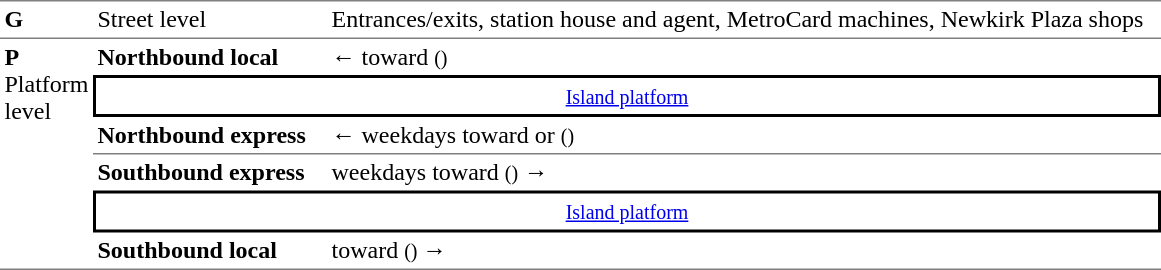<table table border=0 cellspacing=0 cellpadding=3>
<tr>
<td style="border-top:solid 1px gray;border-bottom:solid 1px gray;" width=50><strong>G</strong></td>
<td style="border-top:solid 1px gray;border-bottom:solid 1px gray;" width=150>Street level</td>
<td style="border-top:solid 1px gray;border-bottom:solid 1px gray;" width=550>Entrances/exits, station house and agent, MetroCard machines, Newkirk Plaza shops</td>
</tr>
<tr>
<td style="border-bottom:solid 1px gray;" valign=top width=50 rowspan=6><strong>P</strong><br>Platform level</td>
<td><span><strong>Northbound local</strong></span></td>
<td>←  toward  <small>()</small></td>
</tr>
<tr>
<td style="border-bottom:solid 2px black;border-top:solid 2px black;border-right:solid 2px black;border-left:solid 2px black;text-align:center;" colspan=2><small><a href='#'>Island platform</a></small></td>
</tr>
<tr>
<td style="border-bottom:solid 1px gray;"><span><strong>Northbound express</strong></span></td>
<td style="border-bottom:solid 1px gray;">←  weekdays toward  or  <small>()</small></td>
</tr>
<tr>
<td><span><strong>Southbound express</strong></span></td>
<td>  weekdays toward  <small>()</small> →</td>
</tr>
<tr>
<td style="border-bottom:solid 2px black;border-top:solid 2px black;border-right:solid 2px black;border-left:solid 2px black;text-align:center;" colspan=2><small><a href='#'>Island platform</a></small></td>
</tr>
<tr>
<td style="border-bottom:solid 1px gray;"><span><strong>Southbound local</strong></span></td>
<td style="border-bottom:solid 1px gray;">  toward  <small>() </small> →</td>
</tr>
</table>
